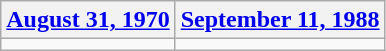<table class=wikitable>
<tr>
<th><a href='#'>August 31, 1970</a></th>
<th><a href='#'>September 11, 1988</a></th>
</tr>
<tr>
<td></td>
<td></td>
</tr>
</table>
